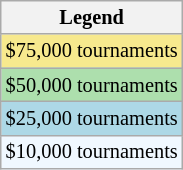<table class="wikitable" style="font-size:85%">
<tr>
<th>Legend</th>
</tr>
<tr style="background:#f7e98e;">
<td>$75,000 tournaments</td>
</tr>
<tr style="background:#addfad;">
<td>$50,000 tournaments</td>
</tr>
<tr style="background:lightblue;">
<td>$25,000 tournaments</td>
</tr>
<tr style="background:#f0f8ff;">
<td>$10,000 tournaments</td>
</tr>
</table>
